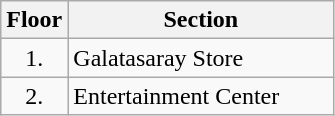<table class="wikitable" style="text-align: center;">
<tr>
<th>Floor</th>
<th width=170>Section</th>
</tr>
<tr>
<td>1.</td>
<td align="left">Galatasaray Store</td>
</tr>
<tr>
<td>2.</td>
<td align="left">Entertainment Center</td>
</tr>
</table>
